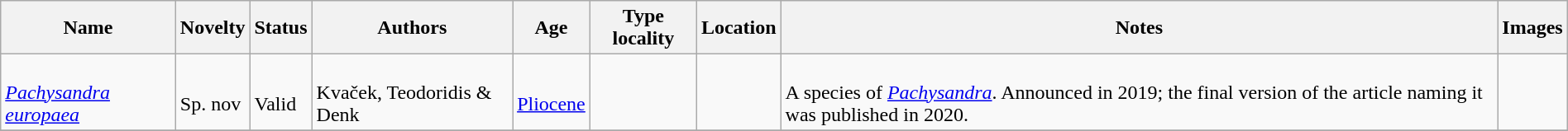<table class="wikitable sortable" align="center" width="100%">
<tr>
<th>Name</th>
<th>Novelty</th>
<th>Status</th>
<th>Authors</th>
<th>Age</th>
<th>Type locality</th>
<th>Location</th>
<th>Notes</th>
<th>Images</th>
</tr>
<tr>
<td><br><em><a href='#'>Pachysandra europaea</a></em></td>
<td><br>Sp. nov</td>
<td><br>Valid</td>
<td><br>Kvaček, Teodoridis & Denk</td>
<td><br><a href='#'>Pliocene</a></td>
<td></td>
<td><br></td>
<td><br>A species of <em><a href='#'>Pachysandra</a></em>. Announced in 2019; the final version of the article naming it was published in 2020.</td>
<td></td>
</tr>
<tr>
</tr>
</table>
